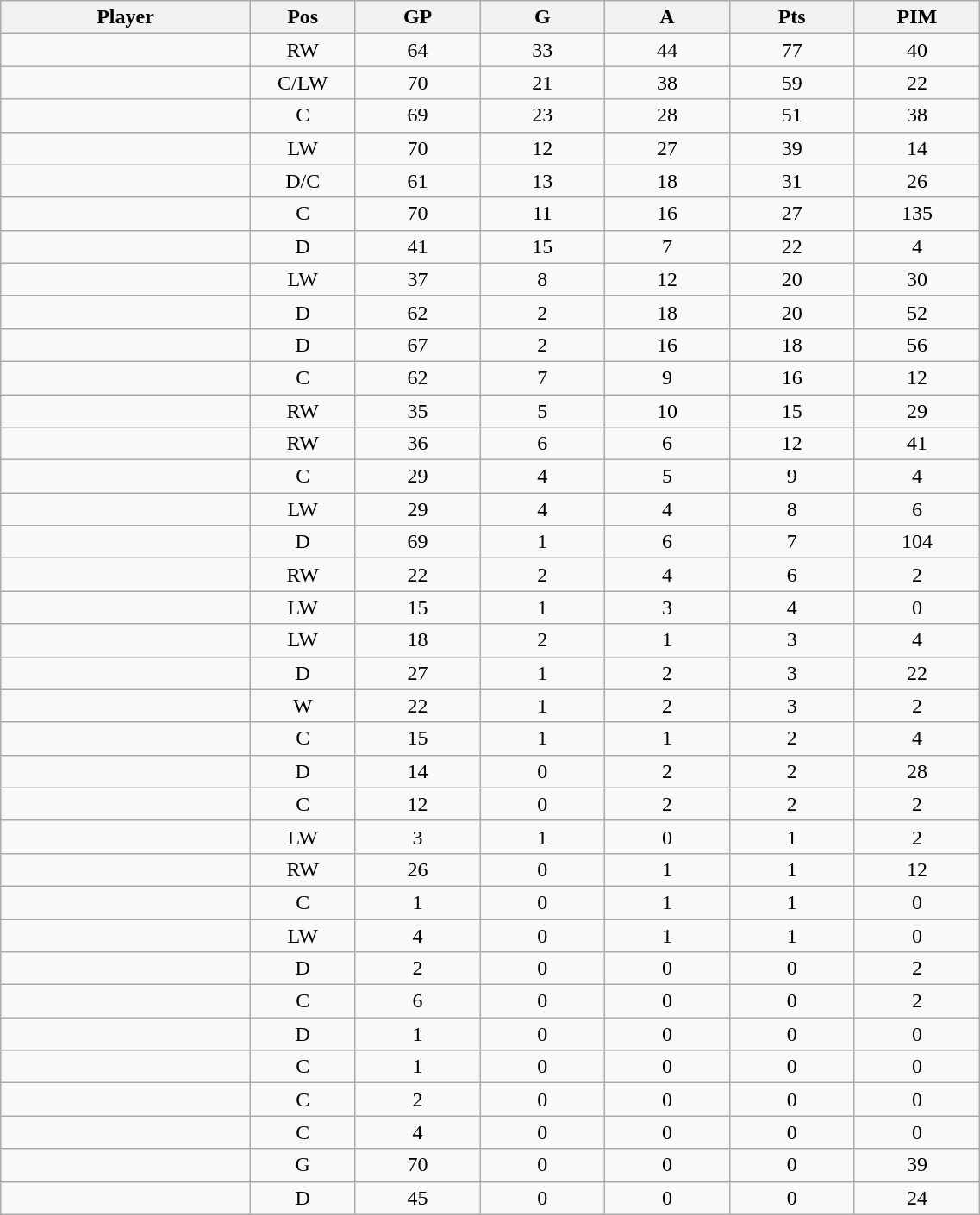<table class="wikitable sortable" width="60%">
<tr ALIGN="center">
<th bgcolor="#DDDDFF" width="10%">Player</th>
<th bgcolor="#DDDDFF" width="3%" title="Position">Pos</th>
<th bgcolor="#DDDDFF" width="5%" title="Games played">GP</th>
<th bgcolor="#DDDDFF" width="5%" title="Goals">G</th>
<th bgcolor="#DDDDFF" width="5%" title="Assists">A</th>
<th bgcolor="#DDDDFF" width="5%" title="Points">Pts</th>
<th bgcolor="#DDDDFF" width="5%" title="Penalties in Minutes">PIM</th>
</tr>
<tr align="center">
<td align="right"></td>
<td>RW</td>
<td>64</td>
<td>33</td>
<td>44</td>
<td>77</td>
<td>40</td>
</tr>
<tr align="center">
<td align="right"></td>
<td>C/LW</td>
<td>70</td>
<td>21</td>
<td>38</td>
<td>59</td>
<td>22</td>
</tr>
<tr align="center">
<td align="right"></td>
<td>C</td>
<td>69</td>
<td>23</td>
<td>28</td>
<td>51</td>
<td>38</td>
</tr>
<tr align="center">
<td align="right"></td>
<td>LW</td>
<td>70</td>
<td>12</td>
<td>27</td>
<td>39</td>
<td>14</td>
</tr>
<tr align="center">
<td align="right"></td>
<td>D/C</td>
<td>61</td>
<td>13</td>
<td>18</td>
<td>31</td>
<td>26</td>
</tr>
<tr align="center">
<td align="right"></td>
<td>C</td>
<td>70</td>
<td>11</td>
<td>16</td>
<td>27</td>
<td>135</td>
</tr>
<tr align="center">
<td align="right"></td>
<td>D</td>
<td>41</td>
<td>15</td>
<td>7</td>
<td>22</td>
<td>4</td>
</tr>
<tr align="center">
<td align="right"></td>
<td>LW</td>
<td>37</td>
<td>8</td>
<td>12</td>
<td>20</td>
<td>30</td>
</tr>
<tr align="center">
<td align="right"></td>
<td>D</td>
<td>62</td>
<td>2</td>
<td>18</td>
<td>20</td>
<td>52</td>
</tr>
<tr align="center">
<td align="right"></td>
<td>D</td>
<td>67</td>
<td>2</td>
<td>16</td>
<td>18</td>
<td>56</td>
</tr>
<tr align="center">
<td align="right"></td>
<td>C</td>
<td>62</td>
<td>7</td>
<td>9</td>
<td>16</td>
<td>12</td>
</tr>
<tr align="center">
<td align="right"></td>
<td>RW</td>
<td>35</td>
<td>5</td>
<td>10</td>
<td>15</td>
<td>29</td>
</tr>
<tr align="center">
<td align="right"></td>
<td>RW</td>
<td>36</td>
<td>6</td>
<td>6</td>
<td>12</td>
<td>41</td>
</tr>
<tr align="center">
<td align="right"></td>
<td>C</td>
<td>29</td>
<td>4</td>
<td>5</td>
<td>9</td>
<td>4</td>
</tr>
<tr align="center">
<td align="right"></td>
<td>LW</td>
<td>29</td>
<td>4</td>
<td>4</td>
<td>8</td>
<td>6</td>
</tr>
<tr align="center">
<td align="right"></td>
<td>D</td>
<td>69</td>
<td>1</td>
<td>6</td>
<td>7</td>
<td>104</td>
</tr>
<tr align="center">
<td align="right"></td>
<td>RW</td>
<td>22</td>
<td>2</td>
<td>4</td>
<td>6</td>
<td>2</td>
</tr>
<tr align="center">
<td align="right"></td>
<td>LW</td>
<td>15</td>
<td>1</td>
<td>3</td>
<td>4</td>
<td>0</td>
</tr>
<tr align="center">
<td align="right"></td>
<td>LW</td>
<td>18</td>
<td>2</td>
<td>1</td>
<td>3</td>
<td>4</td>
</tr>
<tr align="center">
<td align="right"></td>
<td>D</td>
<td>27</td>
<td>1</td>
<td>2</td>
<td>3</td>
<td>22</td>
</tr>
<tr align="center">
<td align="right"></td>
<td>W</td>
<td>22</td>
<td>1</td>
<td>2</td>
<td>3</td>
<td>2</td>
</tr>
<tr align="center">
<td align="right"></td>
<td>C</td>
<td>15</td>
<td>1</td>
<td>1</td>
<td>2</td>
<td>4</td>
</tr>
<tr align="center">
<td align="right"></td>
<td>D</td>
<td>14</td>
<td>0</td>
<td>2</td>
<td>2</td>
<td>28</td>
</tr>
<tr align="center">
<td align="right"></td>
<td>C</td>
<td>12</td>
<td>0</td>
<td>2</td>
<td>2</td>
<td>2</td>
</tr>
<tr align="center">
<td align="right"></td>
<td>LW</td>
<td>3</td>
<td>1</td>
<td>0</td>
<td>1</td>
<td>2</td>
</tr>
<tr align="center">
<td align="right"></td>
<td>RW</td>
<td>26</td>
<td>0</td>
<td>1</td>
<td>1</td>
<td>12</td>
</tr>
<tr align="center">
<td align="right"></td>
<td>C</td>
<td>1</td>
<td>0</td>
<td>1</td>
<td>1</td>
<td>0</td>
</tr>
<tr align="center">
<td align="right"></td>
<td>LW</td>
<td>4</td>
<td>0</td>
<td>1</td>
<td>1</td>
<td>0</td>
</tr>
<tr align="center">
<td align="right"></td>
<td>D</td>
<td>2</td>
<td>0</td>
<td>0</td>
<td>0</td>
<td>2</td>
</tr>
<tr align="center">
<td align="right"></td>
<td>C</td>
<td>6</td>
<td>0</td>
<td>0</td>
<td>0</td>
<td>2</td>
</tr>
<tr align="center">
<td align="right"></td>
<td>D</td>
<td>1</td>
<td>0</td>
<td>0</td>
<td>0</td>
<td>0</td>
</tr>
<tr align="center">
<td align="right"></td>
<td>C</td>
<td>1</td>
<td>0</td>
<td>0</td>
<td>0</td>
<td>0</td>
</tr>
<tr align="center">
<td align="right"></td>
<td>C</td>
<td>2</td>
<td>0</td>
<td>0</td>
<td>0</td>
<td>0</td>
</tr>
<tr align="center">
<td align="right"></td>
<td>C</td>
<td>4</td>
<td>0</td>
<td>0</td>
<td>0</td>
<td>0</td>
</tr>
<tr align="center">
<td align="right"></td>
<td>G</td>
<td>70</td>
<td>0</td>
<td>0</td>
<td>0</td>
<td>39</td>
</tr>
<tr align="center">
<td align="right"></td>
<td>D</td>
<td>45</td>
<td>0</td>
<td>0</td>
<td>0</td>
<td>24</td>
</tr>
</table>
